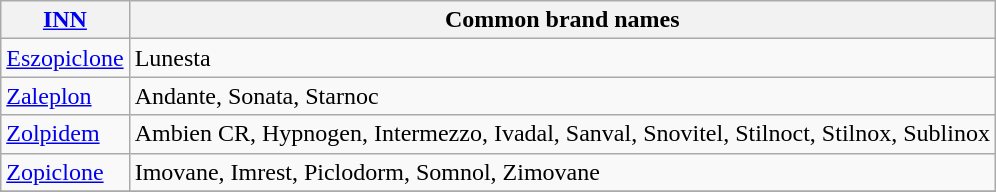<table class="wikitable">
<tr>
<th><a href='#'>INN</a></th>
<th>Common brand names</th>
</tr>
<tr>
<td><a href='#'>Eszopiclone</a></td>
<td>Lunesta</td>
</tr>
<tr>
<td><a href='#'>Zaleplon</a></td>
<td>Andante, Sonata, Starnoc</td>
</tr>
<tr>
<td><a href='#'>Zolpidem</a></td>
<td>Ambien CR, Hypnogen, Intermezzo, Ivadal, Sanval, Snovitel, Stilnoct, Stilnox, Sublinox</td>
</tr>
<tr>
<td><a href='#'>Zopiclone</a></td>
<td>Imovane, Imrest, Piclodorm, Somnol, Zimovane</td>
</tr>
<tr>
</tr>
</table>
